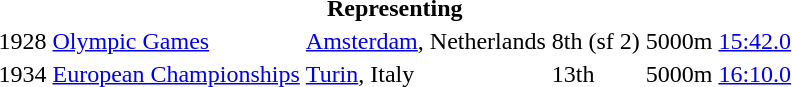<table>
<tr>
<th colspan="6">Representing </th>
</tr>
<tr>
<td>1928</td>
<td><a href='#'>Olympic Games</a></td>
<td><a href='#'>Amsterdam</a>, Netherlands</td>
<td>8th (sf 2)</td>
<td>5000m</td>
<td><a href='#'>15:42.0</a></td>
</tr>
<tr>
<td>1934</td>
<td><a href='#'>European Championships</a></td>
<td><a href='#'>Turin</a>, Italy</td>
<td>13th</td>
<td>5000m</td>
<td><a href='#'>16:10.0</a></td>
</tr>
</table>
